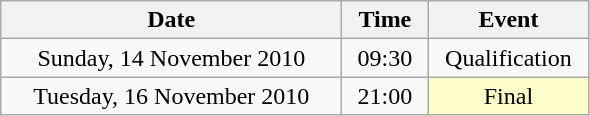<table class = "wikitable" style="text-align:center;">
<tr>
<th width=220>Date</th>
<th width=50>Time</th>
<th width=100>Event</th>
</tr>
<tr>
<td>Sunday, 14 November 2010</td>
<td>09:30</td>
<td>Qualification</td>
</tr>
<tr>
<td>Tuesday, 16 November 2010</td>
<td>21:00</td>
<td bgcolor=ffffcc>Final</td>
</tr>
</table>
